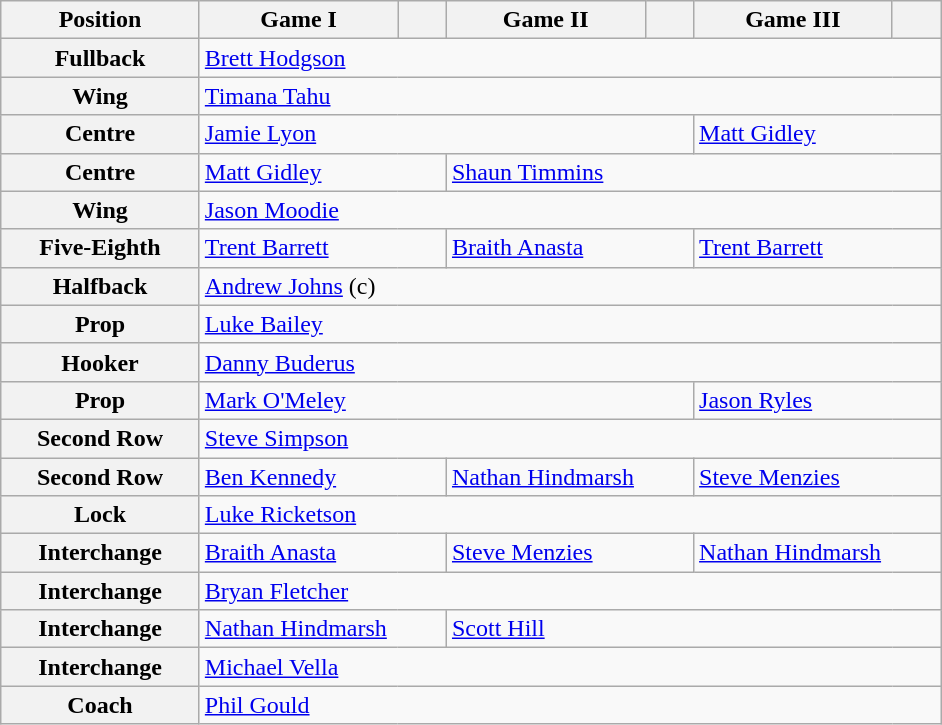<table class="wikitable">
<tr>
<th width="125">Position</th>
<th width="125">Game I</th>
<th width="25"></th>
<th width="125">Game II</th>
<th width="25"></th>
<th width="125">Game III</th>
<th width="25"></th>
</tr>
<tr>
<th>Fullback</th>
<td colspan="6"> <a href='#'>Brett Hodgson</a></td>
</tr>
<tr>
<th>Wing</th>
<td colspan="6"> <a href='#'>Timana Tahu</a></td>
</tr>
<tr>
<th>Centre</th>
<td colspan="4"> <a href='#'>Jamie Lyon</a></td>
<td colspan="2"> <a href='#'>Matt Gidley</a></td>
</tr>
<tr>
<th>Centre</th>
<td colspan="2"> <a href='#'>Matt Gidley</a></td>
<td colspan="4"> <a href='#'>Shaun Timmins</a></td>
</tr>
<tr>
<th>Wing</th>
<td colspan="6"> <a href='#'>Jason Moodie</a></td>
</tr>
<tr>
<th>Five-Eighth</th>
<td colspan="2"> <a href='#'>Trent Barrett</a></td>
<td colspan="2"> <a href='#'>Braith Anasta</a></td>
<td colspan="2"> <a href='#'>Trent Barrett</a></td>
</tr>
<tr>
<th>Halfback</th>
<td colspan="6"> <a href='#'>Andrew Johns</a> (c)</td>
</tr>
<tr>
<th>Prop</th>
<td colspan="6"> <a href='#'>Luke Bailey</a></td>
</tr>
<tr>
<th>Hooker</th>
<td colspan="6"> <a href='#'>Danny Buderus</a></td>
</tr>
<tr>
<th>Prop</th>
<td colspan="4"> <a href='#'>Mark O'Meley</a></td>
<td colspan="2"> <a href='#'>Jason Ryles</a></td>
</tr>
<tr>
<th>Second Row</th>
<td colspan="6"> <a href='#'>Steve Simpson</a></td>
</tr>
<tr>
<th>Second Row</th>
<td colspan="2"> <a href='#'>Ben Kennedy</a></td>
<td colspan="2"> <a href='#'>Nathan Hindmarsh</a></td>
<td colspan="2"> <a href='#'>Steve Menzies</a></td>
</tr>
<tr>
<th>Lock</th>
<td colspan="6"> <a href='#'>Luke Ricketson</a></td>
</tr>
<tr>
<th>Interchange</th>
<td colspan="2"> <a href='#'>Braith Anasta</a></td>
<td colspan="2"> <a href='#'>Steve Menzies</a></td>
<td colspan="2"> <a href='#'>Nathan Hindmarsh</a></td>
</tr>
<tr>
<th>Interchange</th>
<td colspan="6"> <a href='#'>Bryan Fletcher</a></td>
</tr>
<tr>
<th>Interchange</th>
<td colspan="2"> <a href='#'>Nathan Hindmarsh</a></td>
<td colspan="4"> <a href='#'>Scott Hill</a></td>
</tr>
<tr>
<th>Interchange</th>
<td colspan="6"> <a href='#'>Michael Vella</a></td>
</tr>
<tr>
<th>Coach</th>
<td colspan="6"> <a href='#'>Phil Gould</a></td>
</tr>
</table>
